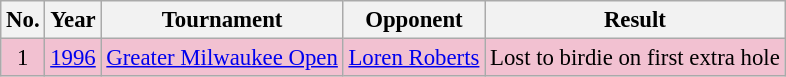<table class="wikitable" style="font-size:95%;">
<tr>
<th>No.</th>
<th>Year</th>
<th>Tournament</th>
<th>Opponent</th>
<th>Result</th>
</tr>
<tr style="background:#F2C1D1;">
<td align=center>1</td>
<td><a href='#'>1996</a></td>
<td><a href='#'>Greater Milwaukee Open</a></td>
<td> <a href='#'>Loren Roberts</a></td>
<td>Lost to birdie on first extra hole</td>
</tr>
</table>
